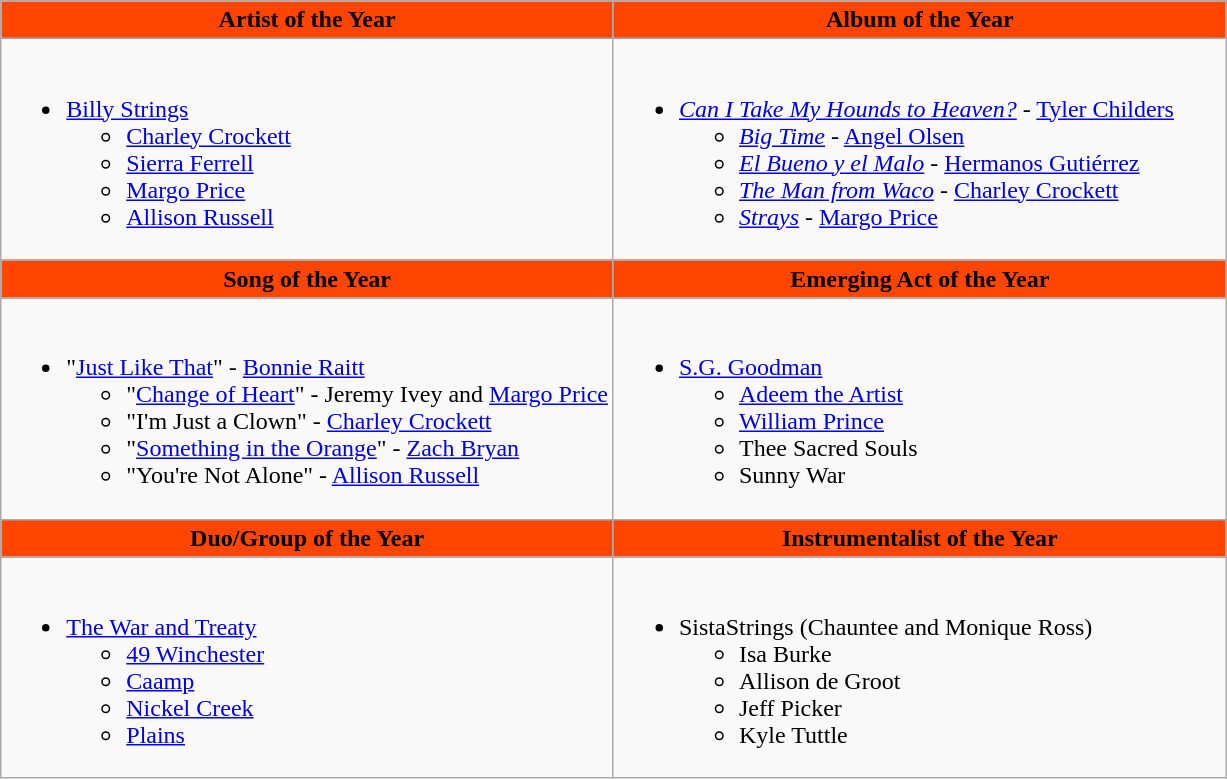<table class="wikitable">
<tr>
<th style="background:#FF4500;" width="50%">Artist of the Year</th>
<th style="background:#FF4500;" width="50%">Album of the Year</th>
</tr>
<tr>
<td valign="top"><br><ul><li><a href='#'>Billy Strings</a><ul><li><a href='#'>Charley Crockett</a></li><li><a href='#'>Sierra Ferrell</a></li><li><a href='#'>Margo Price</a></li><li><a href='#'>Allison Russell</a></li></ul></li></ul></td>
<td valign="top"><br><ul><li><em><a href='#'>Can I Take My Hounds to Heaven?</a></em> - <a href='#'>Tyler Childers</a><ul><li><em><a href='#'>Big Time</a></em> - <a href='#'>Angel Olsen</a></li><li><em><a href='#'>El Bueno y el Malo</a></em> - <a href='#'>Hermanos Gutiérrez</a></li><li><em><a href='#'>The Man from Waco</a></em> - <a href='#'>Charley Crockett</a></li><li><em><a href='#'>Strays</a></em> - <a href='#'>Margo Price</a></li></ul></li></ul></td>
</tr>
<tr>
<th style="background:#FF4500; width=50%">Song of the Year</th>
<th style="background:#FF4500 ; width=50%">Emerging Act of the Year</th>
</tr>
<tr>
<td valign="top"><br><ul><li>"<a href='#'>Just Like That</a>" - <a href='#'>Bonnie Raitt</a><ul><li>"<a href='#'>Change of Heart</a>" - Jeremy Ivey and <a href='#'>Margo Price</a></li><li>"I'm Just a Clown" - <a href='#'>Charley Crockett</a></li><li>"<a href='#'>Something in the Orange</a>" - <a href='#'>Zach Bryan</a></li><li>"You're Not Alone" - <a href='#'>Allison Russell</a></li></ul></li></ul></td>
<td valign="top"><br><ul><li><a href='#'>S.G. Goodman</a><ul><li><a href='#'>Adeem the Artist</a></li><li><a href='#'>William Prince</a></li><li>Thee Sacred Souls</li><li>Sunny War</li></ul></li></ul></td>
</tr>
<tr>
<th style="background:#FF4500; width=50%">Duo/Group of the Year</th>
<th style="background:#FF4500; width=50%">Instrumentalist of the Year</th>
</tr>
<tr>
<td valign="top"><br><ul><li><a href='#'>The War and Treaty</a><ul><li><a href='#'>49 Winchester</a></li><li><a href='#'>Caamp</a></li><li><a href='#'>Nickel Creek</a></li><li><a href='#'>Plains</a></li></ul></li></ul></td>
<td valign="top"><br><ul><li>SistaStrings (Chauntee and Monique Ross)<ul><li>Isa Burke</li><li>Allison de Groot</li><li>Jeff Picker</li><li>Kyle Tuttle</li></ul></li></ul></td>
</tr>
</table>
